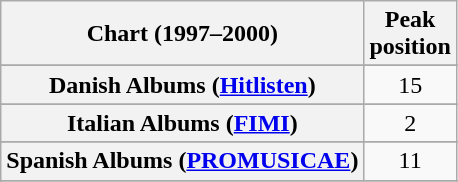<table class="wikitable sortable plainrowheaders">
<tr>
<th>Chart (1997–2000)</th>
<th>Peak<br>position</th>
</tr>
<tr>
</tr>
<tr>
</tr>
<tr>
</tr>
<tr>
</tr>
<tr>
</tr>
<tr>
<th scope="row">Danish Albums (<a href='#'>Hitlisten</a>)</th>
<td style="text-align:center;">15</td>
</tr>
<tr>
</tr>
<tr>
</tr>
<tr>
</tr>
<tr>
</tr>
<tr>
</tr>
<tr>
<th scope="row">Italian Albums (<a href='#'>FIMI</a>)</th>
<td align="center">2</td>
</tr>
<tr>
</tr>
<tr>
</tr>
<tr>
</tr>
<tr>
<th scope="row">Spanish Albums (<a href='#'>PROMUSICAE</a>)</th>
<td align="center">11</td>
</tr>
<tr>
</tr>
<tr>
</tr>
<tr>
</tr>
<tr>
</tr>
</table>
